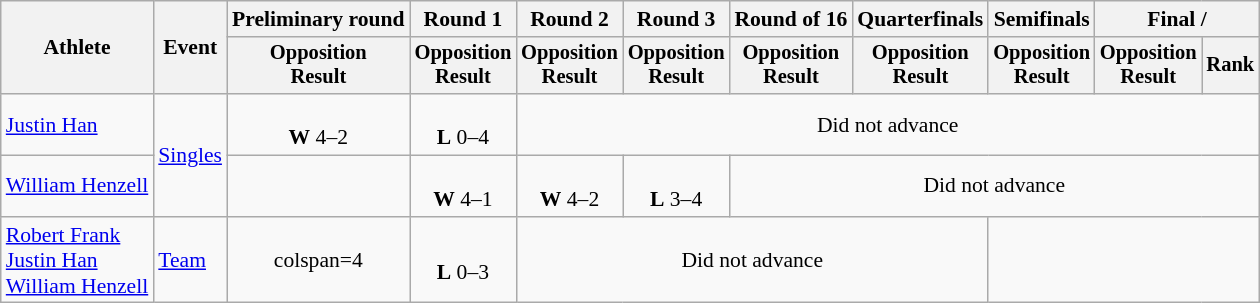<table class="wikitable" style="font-size:90%">
<tr>
<th rowspan=2>Athlete</th>
<th rowspan=2>Event</th>
<th>Preliminary round</th>
<th>Round 1</th>
<th>Round 2</th>
<th>Round 3</th>
<th>Round of 16</th>
<th>Quarterfinals</th>
<th>Semifinals</th>
<th colspan=2>Final / </th>
</tr>
<tr style="font-size:95%">
<th>Opposition<br>Result</th>
<th>Opposition<br>Result</th>
<th>Opposition<br>Result</th>
<th>Opposition<br>Result</th>
<th>Opposition<br>Result</th>
<th>Opposition<br>Result</th>
<th>Opposition<br>Result</th>
<th>Opposition<br>Result</th>
<th>Rank</th>
</tr>
<tr align=center>
<td align=left><a href='#'>Justin Han</a></td>
<td align=left rowspan=2><a href='#'>Singles</a></td>
<td><br><strong>W</strong> 4–2</td>
<td><br><strong>L</strong> 0–4</td>
<td colspan=7>Did not advance</td>
</tr>
<tr align=center>
<td align=left><a href='#'>William Henzell</a></td>
<td></td>
<td><br><strong>W</strong> 4–1</td>
<td><br><strong>W</strong> 4–2</td>
<td><br><strong>L</strong> 3–4</td>
<td colspan=5>Did not advance</td>
</tr>
<tr align=center>
<td align=left><a href='#'>Robert Frank</a><br><a href='#'>Justin Han</a><br><a href='#'>William Henzell</a></td>
<td align=left><a href='#'>Team</a></td>
<td>colspan=4 </td>
<td><br><strong>L</strong> 0–3</td>
<td colspan=4>Did not advance</td>
</tr>
</table>
